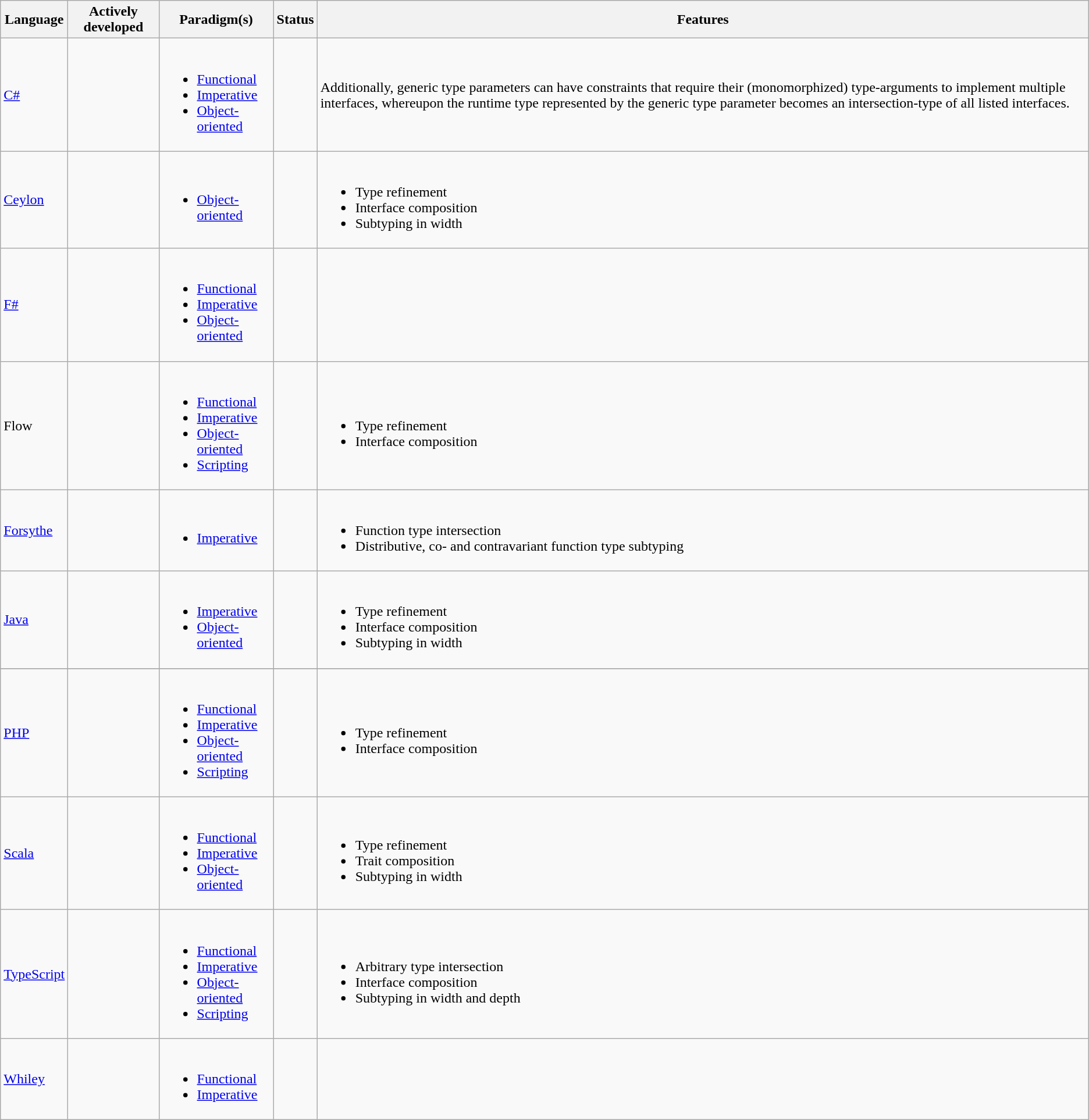<table class="wikitable sortable">
<tr>
<th>Language</th>
<th>Actively developed</th>
<th>Paradigm(s)</th>
<th>Status</th>
<th>Features</th>
</tr>
<tr>
<td><a href='#'>C#</a></td>
<td></td>
<td><br><ul><li><a href='#'>Functional</a></li><li><a href='#'>Imperative</a></li><li><a href='#'>Object-oriented</a></li></ul></td>
<td></td>
<td>Additionally, generic type parameters can have constraints that require their (monomorphized) type-arguments to implement multiple interfaces, whereupon the runtime type represented by the generic type parameter becomes an intersection-type of all listed interfaces.</td>
</tr>
<tr>
<td><a href='#'>Ceylon</a></td>
<td></td>
<td><br><ul><li><a href='#'>Object-oriented</a></li></ul></td>
<td></td>
<td><br><ul><li>Type refinement</li><li>Interface composition</li><li>Subtyping in width</li></ul></td>
</tr>
<tr>
<td><a href='#'>F#</a></td>
<td></td>
<td><br><ul><li><a href='#'>Functional</a></li><li><a href='#'>Imperative</a></li><li><a href='#'>Object-oriented</a></li></ul></td>
<td></td>
<td></td>
</tr>
<tr>
<td>Flow</td>
<td></td>
<td><br><ul><li><a href='#'>Functional</a></li><li><a href='#'>Imperative</a></li><li><a href='#'>Object-oriented</a></li><li><a href='#'>Scripting</a></li></ul></td>
<td></td>
<td><br><ul><li>Type refinement</li><li>Interface composition</li></ul></td>
</tr>
<tr>
<td><a href='#'>Forsythe</a></td>
<td></td>
<td><br><ul><li><a href='#'>Imperative</a></li></ul></td>
<td></td>
<td><br><ul><li>Function type intersection</li><li>Distributive, co- and contravariant function type subtyping</li></ul></td>
</tr>
<tr>
<td><a href='#'>Java</a></td>
<td></td>
<td><br><ul><li><a href='#'>Imperative</a></li><li><a href='#'>Object-oriented</a></li></ul></td>
<td></td>
<td><br><ul><li>Type refinement</li><li>Interface composition</li><li>Subtyping in width</li></ul></td>
</tr>
<tr>
</tr>
<tr>
<td><a href='#'>PHP</a></td>
<td></td>
<td><br><ul><li><a href='#'>Functional</a></li><li><a href='#'>Imperative</a></li><li><a href='#'>Object-oriented</a></li><li><a href='#'>Scripting</a></li></ul></td>
<td></td>
<td><br><ul><li>Type refinement</li><li>Interface composition</li></ul></td>
</tr>
<tr>
<td><a href='#'>Scala</a></td>
<td></td>
<td><br><ul><li><a href='#'>Functional</a></li><li><a href='#'>Imperative</a></li><li><a href='#'>Object-oriented</a></li></ul></td>
<td></td>
<td><br><ul><li>Type refinement</li><li>Trait composition</li><li>Subtyping in width</li></ul></td>
</tr>
<tr>
<td><a href='#'>TypeScript</a></td>
<td></td>
<td><br><ul><li><a href='#'>Functional</a></li><li><a href='#'>Imperative</a></li><li><a href='#'>Object-oriented</a></li><li><a href='#'>Scripting</a></li></ul></td>
<td></td>
<td><br><ul><li>Arbitrary type intersection</li><li>Interface composition</li><li>Subtyping in width and depth</li></ul></td>
</tr>
<tr>
<td><a href='#'>Whiley</a></td>
<td></td>
<td><br><ul><li><a href='#'>Functional</a></li><li><a href='#'>Imperative</a></li></ul></td>
<td></td>
<td></td>
</tr>
</table>
